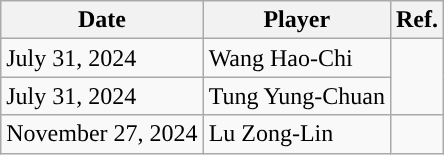<table class="wikitable">
<tr>
<th>Date</th>
<th>Player</th>
<th>Ref.</th>
</tr>
<tr>
<td>July 31, 2024</td>
<td>Wang Hao-Chi</td>
<td rowspan=2></td>
</tr>
<tr>
<td>July 31, 2024</td>
<td>Tung Yung-Chuan</td>
</tr>
<tr>
<td>November 27, 2024</td>
<td>Lu Zong-Lin</td>
<td></td>
</tr>
</table>
